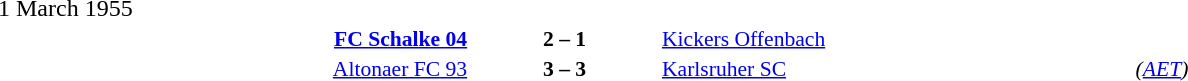<table width=100% cellspacing=1>
<tr>
<th width=25%></th>
<th width=10%></th>
<th width=25%></th>
<th></th>
</tr>
<tr>
<td>1 March 1955</td>
</tr>
<tr style=font-size:90%>
<td align=right><strong><a href='#'>FC Schalke 04</a></strong></td>
<td align=center><strong>2 – 1</strong></td>
<td><a href='#'>Kickers Offenbach</a></td>
</tr>
<tr style=font-size:90%>
<td align=right><a href='#'>Altonaer FC 93</a></td>
<td align=center><strong>3 – 3</strong></td>
<td><a href='#'>Karlsruher SC</a></td>
<td><em>(<a href='#'>AET</a>)</em></td>
</tr>
</table>
